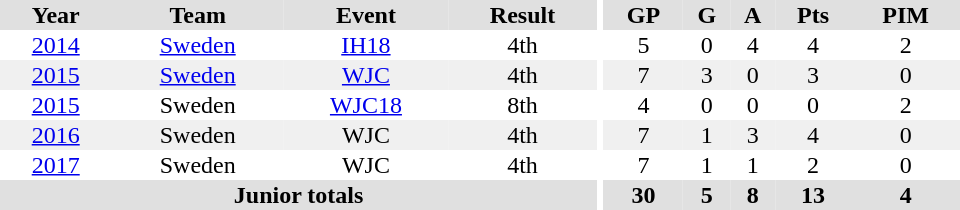<table border="0" cellpadding="1" cellspacing="0" ID="Table3" style="text-align:center; width:40em">
<tr ALIGN="center" bgcolor="#e0e0e0">
<th>Year</th>
<th>Team</th>
<th>Event</th>
<th>Result</th>
<th rowspan="99" bgcolor="#ffffff"></th>
<th>GP</th>
<th>G</th>
<th>A</th>
<th>Pts</th>
<th>PIM</th>
</tr>
<tr>
<td><a href='#'>2014</a></td>
<td><a href='#'>Sweden</a></td>
<td><a href='#'>IH18</a></td>
<td>4th</td>
<td>5</td>
<td>0</td>
<td>4</td>
<td>4</td>
<td>2</td>
</tr>
<tr bgcolor="#f0f0f0">
<td><a href='#'>2015</a></td>
<td><a href='#'>Sweden</a></td>
<td><a href='#'>WJC</a></td>
<td>4th</td>
<td>7</td>
<td>3</td>
<td>0</td>
<td>3</td>
<td>0</td>
</tr>
<tr>
<td><a href='#'>2015</a></td>
<td>Sweden</td>
<td><a href='#'>WJC18</a></td>
<td>8th</td>
<td>4</td>
<td>0</td>
<td>0</td>
<td>0</td>
<td>2</td>
</tr>
<tr bgcolor="#f0f0f0">
<td><a href='#'>2016</a></td>
<td>Sweden</td>
<td>WJC</td>
<td>4th</td>
<td>7</td>
<td>1</td>
<td>3</td>
<td>4</td>
<td>0</td>
</tr>
<tr>
<td><a href='#'>2017</a></td>
<td>Sweden</td>
<td>WJC</td>
<td>4th</td>
<td>7</td>
<td>1</td>
<td>1</td>
<td>2</td>
<td>0</td>
</tr>
<tr bgcolor="#e0e0e0">
<th colspan="4">Junior totals</th>
<th>30</th>
<th>5</th>
<th>8</th>
<th>13</th>
<th>4</th>
</tr>
</table>
